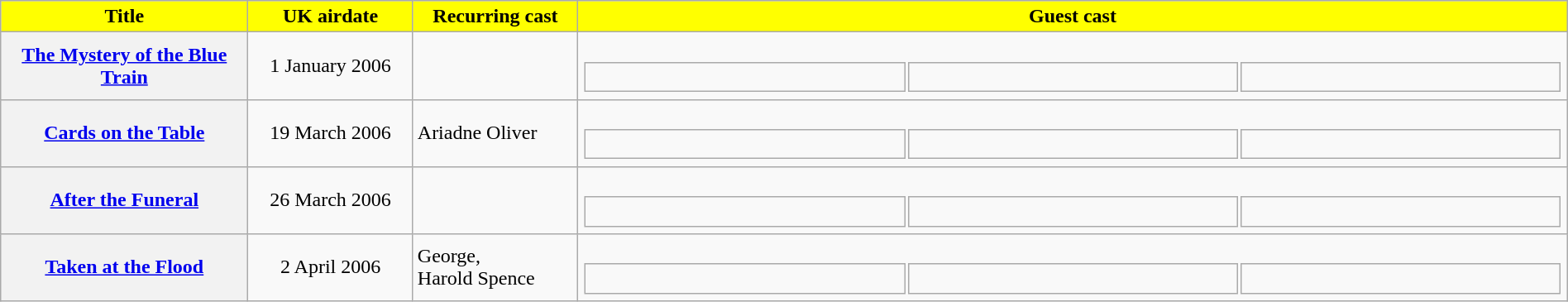<table class="wikitable plainrowheaders" style="width:100%;">
<tr>
<th style="background: Yellow; width:15%;">Title</th>
<th style="background: Yellow; width:10%;">UK airdate</th>
<th style="background: Yellow; width:10%;">Recurring cast</th>
<th style="background: Yellow; width:60%;">Guest cast</th>
</tr>
<tr id="The Mystery of the Blue Train">
<th scope="row" style="text-align:center;"><a href='#'>The Mystery of the Blue Train</a></th>
<td style="text-align:center;">1 January 2006</td>
<td></td>
<td><br><table style="width:100%; font-size:90%;">
<tr>
<td style="width:33%; vertical-align:top;"><br></td>
<td style="width:34%; vertical-align:top;"><br></td>
<td style="width:33%; vertical-align:top;"><br></td>
</tr>
</table>
</td>
</tr>
<tr id="Cards on the Table">
<th scope="row" style="text-align:center;"><a href='#'>Cards on the Table</a></th>
<td style="text-align:center;">19 March 2006</td>
<td>Ariadne Oliver</td>
<td><br><table style="width:100%; font-size:90%;">
<tr>
<td style="width:33%; vertical-align:top;"><br></td>
<td style="width:34%; vertical-align:top;"><br></td>
<td style="width:33%; vertical-align:top;"><br></td>
</tr>
</table>
</td>
</tr>
<tr id="After the Funeral">
<th scope="row" style="text-align:center;"><a href='#'>After the Funeral</a></th>
<td style="text-align:center;">26 March 2006</td>
<td></td>
<td><br><table style="width:100%; font-size:90%;">
<tr>
<td style="width:33%; vertical-align:top;"><br></td>
<td style="width:34%; vertical-align:top;"><br></td>
<td style="width:33%; vertical-align:top;"><br></td>
</tr>
</table>
</td>
</tr>
<tr id="Taken at the Flood">
<th scope="row" style="text-align:center;"><a href='#'>Taken at the Flood</a></th>
<td style="text-align:center;">2 April 2006</td>
<td>George,<br>Harold Spence</td>
<td><br><table style="width:100%; font-size:90%;">
<tr>
<td style="width:33%; vertical-align:top;"><br></td>
<td style="width:34%; vertical-align:top;"><br></td>
<td style="width:33%; vertical-align:top;"><br></td>
</tr>
</table>
</td>
</tr>
</table>
